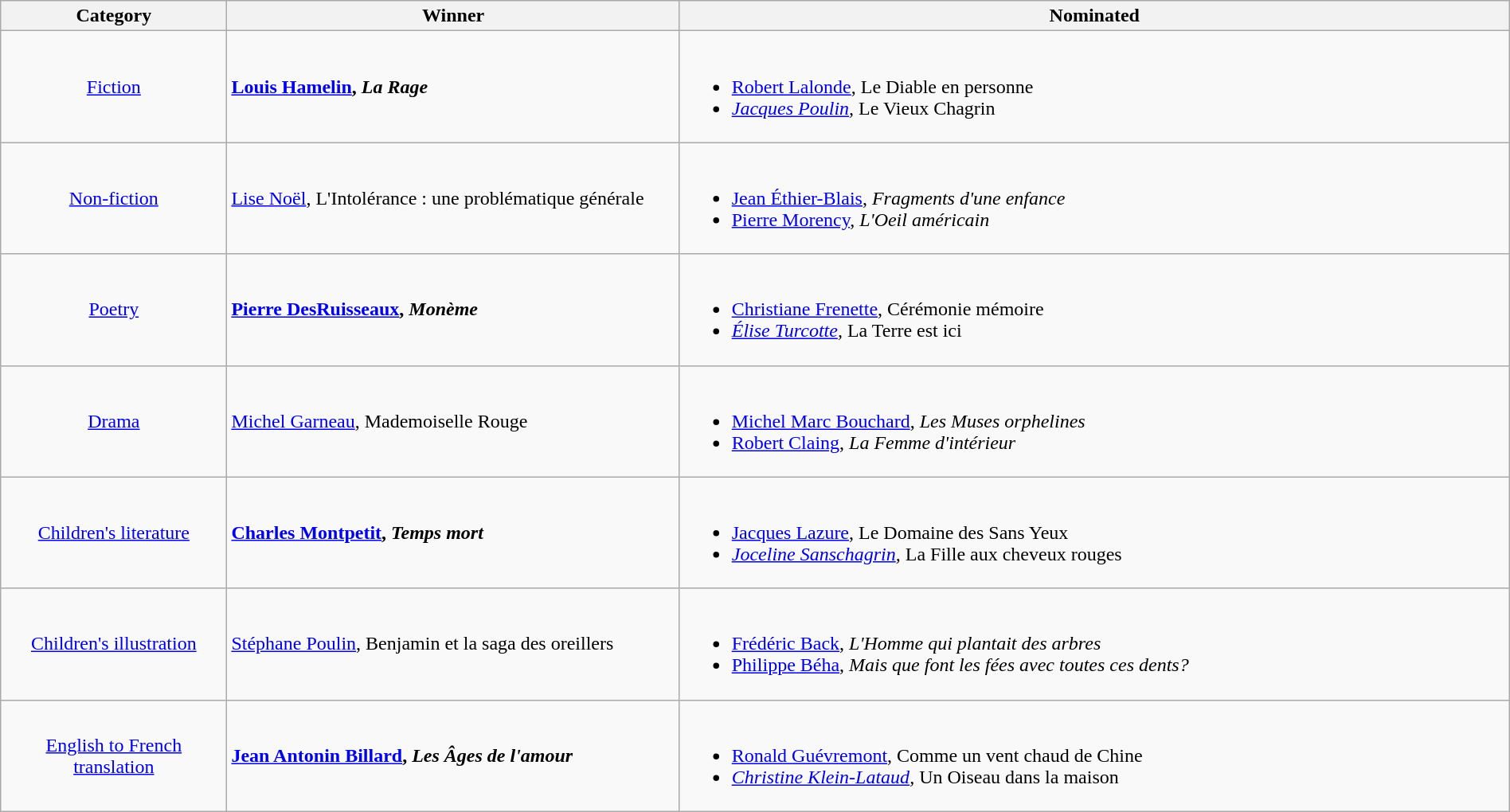<table class="wikitable" width="100%">
<tr>
<th width=15%>Category</th>
<th width=30%>Winner</th>
<th width=55%>Nominated</th>
</tr>
<tr>
<td align="center"><a href='#'>Fiction</a></td>
<td> <strong><a href='#'>Louis Hamelin</a>, <em>La Rage<strong><em></td>
<td><br><ul><li><a href='#'>Robert Lalonde</a>, </em>Le Diable en personne<em></li><li><a href='#'>Jacques Poulin</a>, </em>Le Vieux Chagrin<em></li></ul></td>
</tr>
<tr>
<td align="center"><a href='#'>Non-fiction</a></td>
<td> </strong><a href='#'>Lise Noël</a>, </em>L'Intolérance : une problématique générale</em></strong></td>
<td><br><ul><li><a href='#'>Jean Éthier-Blais</a>, <em>Fragments d'une enfance</em></li><li><a href='#'>Pierre Morency</a>, <em>L'Oeil américain</em></li></ul></td>
</tr>
<tr>
<td align="center"><a href='#'>Poetry</a></td>
<td> <strong><a href='#'>Pierre DesRuisseaux</a>, <em>Monème<strong><em></td>
<td><br><ul><li><a href='#'>Christiane Frenette</a>, </em>Cérémonie mémoire<em></li><li><a href='#'>Élise Turcotte</a>, </em>La Terre est ici<em></li></ul></td>
</tr>
<tr>
<td align="center"><a href='#'>Drama</a></td>
<td> </strong><a href='#'>Michel Garneau</a>, </em>Mademoiselle Rouge</em></strong></td>
<td><br><ul><li><a href='#'>Michel Marc Bouchard</a>, <em>Les Muses orphelines</em></li><li><a href='#'>Robert Claing</a>, <em>La Femme d'intérieur</em></li></ul></td>
</tr>
<tr>
<td align="center"><a href='#'>Children's literature</a></td>
<td> <strong><a href='#'>Charles Montpetit</a>, <em>Temps mort<strong><em></td>
<td><br><ul><li><a href='#'>Jacques Lazure</a>, </em>Le Domaine des Sans Yeux<em></li><li><a href='#'>Joceline Sanschagrin</a>, </em>La Fille aux cheveux rouges<em></li></ul></td>
</tr>
<tr>
<td align="center"><a href='#'>Children's illustration</a></td>
<td> </strong><a href='#'>Stéphane Poulin</a>, </em>Benjamin et la saga des oreillers</em></strong></td>
<td><br><ul><li><a href='#'>Frédéric Back</a>, <em>L'Homme qui plantait des arbres</em></li><li><a href='#'>Philippe Béha</a>, <em>Mais que font les fées avec toutes ces dents?</em></li></ul></td>
</tr>
<tr>
<td align="center"><a href='#'>English to French translation</a></td>
<td> <strong><a href='#'>Jean Antonin Billard</a>, <em>Les Âges de l'amour<strong><em></td>
<td><br><ul><li><a href='#'>Ronald Guévremont</a>, </em>Comme un vent chaud de Chine<em></li><li><a href='#'>Christine Klein-Lataud</a>, </em>Un Oiseau dans la maison<em></li></ul></td>
</tr>
</table>
